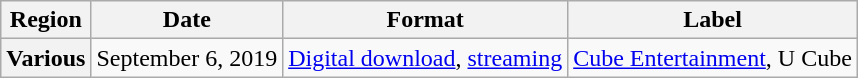<table class="wikitable plainrowheaders">
<tr>
<th>Region</th>
<th>Date</th>
<th>Format</th>
<th>Label</th>
</tr>
<tr>
<th scope="row">Various</th>
<td rowspan="2">September 6, 2019</td>
<td rowspan="2"><a href='#'>Digital download</a>, <a href='#'>streaming</a></td>
<td><a href='#'>Cube Entertainment</a>, U Cube</td>
</tr>
</table>
